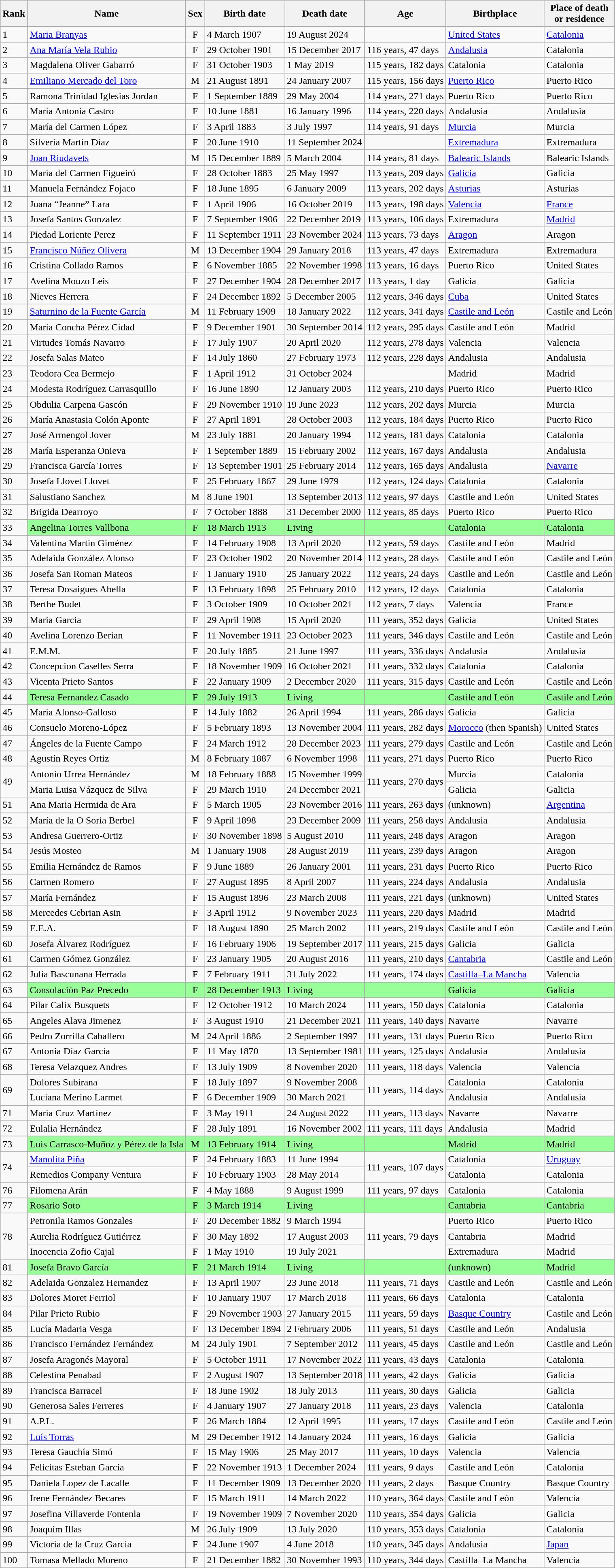<table class="wikitable sortable">
<tr>
<th>Rank</th>
<th>Name</th>
<th>Sex</th>
<th>Birth date</th>
<th>Death date</th>
<th>Age</th>
<th>Birthplace</th>
<th>Place of death <br> or residence</th>
</tr>
<tr>
<td>1</td>
<td><a href='#'>Maria Branyas</a></td>
<td align=center>F</td>
<td>4 March 1907</td>
<td>19 August 2024</td>
<td></td>
<td><a href='#'>United States</a></td>
<td><a href='#'>Catalonia</a></td>
</tr>
<tr>
<td>2</td>
<td><a href='#'>Ana María Vela Rubio</a></td>
<td align=center>F</td>
<td>29 October 1901</td>
<td>15 December 2017</td>
<td>116 years, 47 days</td>
<td><a href='#'>Andalusia</a></td>
<td>Catalonia</td>
</tr>
<tr>
<td>3</td>
<td>Magdalena Oliver Gabarró</td>
<td align=center>F</td>
<td>31 October 1903</td>
<td>1 May 2019</td>
<td>115 years, 182 days</td>
<td>Catalonia</td>
<td>Catalonia</td>
</tr>
<tr>
<td>4</td>
<td><a href='#'>Emiliano Mercado del Toro</a></td>
<td align=center>M</td>
<td>21 August 1891</td>
<td>24 January 2007</td>
<td>115 years, 156 days</td>
<td><a href='#'>Puerto Rico</a></td>
<td>Puerto Rico</td>
</tr>
<tr>
<td>5</td>
<td>Ramona Trinidad Iglesias Jordan</td>
<td align=center>F</td>
<td>1 September 1889</td>
<td>29 May 2004</td>
<td>114 years, 271 days</td>
<td>Puerto Rico</td>
<td>Puerto Rico</td>
</tr>
<tr>
<td>6</td>
<td>María Antonia Castro</td>
<td align=center>F</td>
<td>10 June 1881</td>
<td>16 January 1996</td>
<td nowrap>114 years, 220 days</td>
<td>Andalusia</td>
<td>Andalusia</td>
</tr>
<tr>
<td>7</td>
<td>María del Carmen López</td>
<td align=center>F</td>
<td>3 April 1883</td>
<td>3 July 1997</td>
<td>114 years, 91 days</td>
<td><a href='#'>Murcia</a></td>
<td>Murcia</td>
</tr>
<tr>
<td>8</td>
<td>Silveria Martín Díaz</td>
<td align=center>F</td>
<td>20 June 1910</td>
<td>11 September 2024</td>
<td></td>
<td><a href='#'>Extremadura</a></td>
<td>Extremadura</td>
</tr>
<tr>
<td>9</td>
<td><a href='#'>Joan Riudavets</a></td>
<td align=center>M</td>
<td>15 December 1889</td>
<td>5 March 2004</td>
<td>114 years, 81 days</td>
<td><a href='#'>Balearic Islands</a></td>
<td>Balearic Islands</td>
</tr>
<tr>
<td>10</td>
<td>María del Carmen Figueiró</td>
<td align=center>F</td>
<td>28 October 1883</td>
<td>25 May 1997</td>
<td>113 years, 209 days</td>
<td><a href='#'>Galicia</a></td>
<td>Galicia</td>
</tr>
<tr>
<td>11</td>
<td>Manuela Fernández Fojaco</td>
<td align=center>F</td>
<td>18 June 1895</td>
<td>6 January 2009</td>
<td>113 years, 202 days</td>
<td><a href='#'>Asturias</a></td>
<td>Asturias</td>
</tr>
<tr>
<td>12</td>
<td>Juana “Jeanne” Lara</td>
<td align=center>F</td>
<td>1 April 1906</td>
<td>16 October 2019</td>
<td>113 years, 198 days</td>
<td><a href='#'>Valencia</a></td>
<td><a href='#'>France</a></td>
</tr>
<tr>
<td>13</td>
<td>Josefa Santos Gonzalez</td>
<td align=center>F</td>
<td>7 September 1906</td>
<td>22 December 2019</td>
<td>113 years, 106 days</td>
<td>Extremadura</td>
<td><a href='#'>Madrid</a></td>
</tr>
<tr>
<td>14</td>
<td>Piedad Loriente Perez</td>
<td align=center>F</td>
<td>11 September 1911</td>
<td>23 November 2024</td>
<td>113 years, 73 days</td>
<td><a href='#'>Aragon</a></td>
<td>Aragon</td>
</tr>
<tr>
<td>15</td>
<td><a href='#'>Francisco Núñez Olivera</a></td>
<td align=center>M</td>
<td>13 December 1904</td>
<td>29 January 2018</td>
<td>113 years, 47 days</td>
<td>Extremadura</td>
<td>Extremadura</td>
</tr>
<tr>
<td>16</td>
<td>Cristina Collado Ramos</td>
<td align=center>F</td>
<td>6 November 1885</td>
<td>22 November 1998</td>
<td>113 years, 16 days</td>
<td>Puerto Rico</td>
<td>United States</td>
</tr>
<tr>
<td>17</td>
<td>Avelina Mouzo Leis</td>
<td align=center>F</td>
<td>27 December 1904</td>
<td>28 December 2017</td>
<td>113 years, 1 day</td>
<td>Galicia</td>
<td>Galicia</td>
</tr>
<tr>
<td>18</td>
<td>Nieves Herrera</td>
<td align=center>F</td>
<td>24 December 1892</td>
<td>5 December 2005</td>
<td>112 years, 346 days</td>
<td><a href='#'>Cuba</a></td>
<td>United States</td>
</tr>
<tr>
<td>19</td>
<td><a href='#'>Saturnino de la Fuente García</a></td>
<td align=center>M</td>
<td>11 February 1909</td>
<td>18 January 2022</td>
<td>112 years, 341 days</td>
<td><a href='#'>Castile and León</a></td>
<td>Castile and León</td>
</tr>
<tr>
<td>20</td>
<td>María Concha Pérez Cidad</td>
<td align=center>F</td>
<td>9 December 1901</td>
<td nowrap>30 September 2014</td>
<td>112 years, 295 days</td>
<td>Castile and León</td>
<td>Madrid</td>
</tr>
<tr>
<td>21</td>
<td>Virtudes Tomás Navarro</td>
<td align=center>F</td>
<td>17 July 1907</td>
<td>20 April 2020</td>
<td>112 years, 278 days</td>
<td Valencian Community>Valencia</td>
<td>Valencia</td>
</tr>
<tr>
<td>22</td>
<td>Josefa Salas Mateo</td>
<td align=center>F</td>
<td>14 July 1860</td>
<td>27 February 1973</td>
<td>112 years, 228 days</td>
<td>Andalusia</td>
<td>Andalusia</td>
</tr>
<tr>
<td>23</td>
<td>Teodora Cea Bermejo</td>
<td align=center>F</td>
<td>1 April 1912</td>
<td>31 October 2024</td>
<td></td>
<td>Madrid</td>
<td>Madrid</td>
</tr>
<tr>
<td>24</td>
<td>Modesta Rodríguez Carrasquillo</td>
<td align=center>F</td>
<td>16 June 1890</td>
<td>12 January 2003</td>
<td>112 years, 210 days</td>
<td>Puerto Rico</td>
<td>Puerto Rico</td>
</tr>
<tr>
<td>25</td>
<td>Obdulia Carpena Gascón</td>
<td align=center>F</td>
<td>29 November 1910</td>
<td>19 June 2023</td>
<td>112 years, 202 days</td>
<td>Murcia</td>
<td>Murcia</td>
</tr>
<tr>
<td>26</td>
<td>María Anastasia Colón Aponte</td>
<td align=center>F</td>
<td>27 April 1891</td>
<td>28 October 2003</td>
<td>112 years, 184 days</td>
<td>Puerto Rico</td>
<td>Puerto Rico</td>
</tr>
<tr>
<td>27</td>
<td>José Armengol Jover</td>
<td align=center>M</td>
<td>23 July 1881</td>
<td>20 January 1994</td>
<td>112 years, 181 days</td>
<td>Catalonia</td>
<td>Catalonia</td>
</tr>
<tr>
<td>28</td>
<td>María Esperanza Onieva</td>
<td align=center>F</td>
<td>1 September 1889</td>
<td>15 February 2002</td>
<td>112 years, 167 days</td>
<td>Andalusia</td>
<td>Andalusia</td>
</tr>
<tr>
<td>29</td>
<td>Francisca García Torres</td>
<td align=center>F</td>
<td nowrap>13 September 1901</td>
<td>25 February 2014</td>
<td>112 years, 165 days</td>
<td>Andalusia</td>
<td><a href='#'>Navarre</a></td>
</tr>
<tr>
<td>30</td>
<td>Josefa Llovet Llovet</td>
<td align=center>F</td>
<td>25 February 1867</td>
<td>29 June 1979</td>
<td>112 years, 124 days</td>
<td>Catalonia</td>
<td>Catalonia</td>
</tr>
<tr>
<td>31</td>
<td>Salustiano Sanchez</td>
<td align=center>M</td>
<td>8 June 1901</td>
<td>13 September 2013</td>
<td>112 years, 97 days</td>
<td>Castile and León</td>
<td>United States</td>
</tr>
<tr>
<td>32</td>
<td>Brigida Dearroyo</td>
<td align=center>F</td>
<td>7 October 1888</td>
<td>31 December 2000</td>
<td>112 years, 85 days</td>
<td>Puerto Rico</td>
<td>Puerto Rico</td>
</tr>
<tr bgcolor=99FF99>
<td bgcolor=F9F9F9>33</td>
<td>Angelina Torres Vallbona</td>
<td align=center>F</td>
<td>18 March 1913</td>
<td>Living</td>
<td></td>
<td>Catalonia</td>
<td>Catalonia</td>
</tr>
<tr>
<td>34</td>
<td>Valentina Martín Giménez</td>
<td align=center>F</td>
<td>14 February 1908</td>
<td>13 April 2020</td>
<td>112 years, 59 days</td>
<td>Castile and León</td>
<td>Madrid</td>
</tr>
<tr>
<td>35</td>
<td>Adelaida González Alonso</td>
<td align=center>F</td>
<td>23 October 1902</td>
<td>20 November 2014</td>
<td>112 years, 28 days</td>
<td>Castile and León</td>
<td>Castile and León</td>
</tr>
<tr>
<td>36</td>
<td>Josefa San Roman Mateos</td>
<td align=center>F</td>
<td>1 January 1910</td>
<td>25 January 2022</td>
<td>112 years, 24 days</td>
<td>Castile and León</td>
<td>Castile and León</td>
</tr>
<tr>
<td>37</td>
<td>Teresa Dosaigues Abella</td>
<td align=center>F</td>
<td>13 February 1898</td>
<td>25 February 2010</td>
<td>112 years, 12 days</td>
<td>Catalonia</td>
<td>Catalonia</td>
</tr>
<tr>
<td>38</td>
<td>Berthe Budet</td>
<td align=center>F</td>
<td>3 October 1909</td>
<td>10 October 2021</td>
<td>112 years, 7 days</td>
<td>Valencia</td>
<td>France</td>
</tr>
<tr>
<td>39</td>
<td>Maria Garcia</td>
<td align=center>F</td>
<td>29 April 1908</td>
<td>15 April 2020</td>
<td>111 years, 352 days</td>
<td>Galicia</td>
<td>United States</td>
</tr>
<tr>
<td>40</td>
<td>Avelina Lorenzo Berian</td>
<td align=center>F</td>
<td>11 November 1911</td>
<td>23 October 2023</td>
<td>111 years, 346 days</td>
<td>Castile and León</td>
<td>Castile and León</td>
</tr>
<tr>
<td>41</td>
<td>E.M.M.</td>
<td align=center>F</td>
<td>20 July 1885</td>
<td>21 June 1997</td>
<td>111 years, 336 days</td>
<td>Andalusia</td>
<td>Andalusia</td>
</tr>
<tr>
<td>42</td>
<td>Concepcion Caselles Serra</td>
<td align=center>F</td>
<td>18 November 1909</td>
<td>16 October 2021</td>
<td>111 years, 332 days</td>
<td>Catalonia</td>
<td>Catalonia</td>
</tr>
<tr>
<td>43</td>
<td>Vicenta Prieto Santos</td>
<td align=center>F</td>
<td>22 January 1909</td>
<td>2 December 2020</td>
<td>111 years, 315 days</td>
<td>Castile and León</td>
<td>Castile and León</td>
</tr>
<tr>
</tr>
<tr bgcolor=99FF99>
<td bgcolor=F9F9F9>44</td>
<td>Teresa Fernandez Casado</td>
<td align=center>F</td>
<td>29 July 1913</td>
<td>Living</td>
<td></td>
<td>Castile and León</td>
<td>Castile and León</td>
</tr>
<tr>
<td>45</td>
<td>Maria Alonso-Galloso</td>
<td align=center>F</td>
<td>14 July 1882</td>
<td>26 April 1994</td>
<td>111 years, 286 days</td>
<td>Galicia</td>
<td>Galicia</td>
</tr>
<tr>
<td>46</td>
<td>Consuelo Moreno-López</td>
<td align=center>F</td>
<td>5 February 1893</td>
<td>13 November 2004</td>
<td>111 years, 282 days</td>
<td><a href='#'>Morocco</a> (then Spanish)</td>
<td>United States</td>
</tr>
<tr>
<td>47</td>
<td>Ángeles de la Fuente Campo</td>
<td align=center>F</td>
<td>24 March 1912</td>
<td>28 December 2023</td>
<td>111 years, 279 days</td>
<td>Castile and León</td>
<td>Castile and León</td>
</tr>
<tr>
<td>48</td>
<td>Agustín Reyes Ortiz</td>
<td align=center>M</td>
<td>8 February 1887</td>
<td>6 November 1998</td>
<td>111 years, 271 days</td>
<td>Puerto Rico</td>
<td>Puerto Rico</td>
</tr>
<tr>
<td rowspan=2>49</td>
<td>Antonio Urrea Hernández</td>
<td align=center>M</td>
<td>18 February 1888</td>
<td>15 November 1999</td>
<td rowspan=2>111 years, 270 days</td>
<td>Murcia</td>
<td>Catalonia</td>
</tr>
<tr>
<td>Maria Luisa Vázquez de Silva</td>
<td align=center>F</td>
<td>29 March 1910</td>
<td>24 December 2021</td>
<td>Galicia</td>
<td>Galicia</td>
</tr>
<tr>
<td>51</td>
<td>Ana Maria Hermida de Ara</td>
<td align=center>F</td>
<td>5 March 1905</td>
<td>23 November 2016</td>
<td>111 years, 263 days</td>
<td>(unknown)</td>
<td><a href='#'>Argentina</a></td>
</tr>
<tr>
<td>52</td>
<td>María de la O Soria Berbel</td>
<td align=center>F</td>
<td>9 April 1898</td>
<td>23 December 2009</td>
<td>111 years, 258 days</td>
<td>Andalusia</td>
<td>Andalusia</td>
</tr>
<tr>
<td>53</td>
<td>Andresa Guerrero-Ortiz</td>
<td align=center>F</td>
<td>30 November 1898</td>
<td>5 August 2010</td>
<td>111 years, 248 days</td>
<td>Aragon</td>
<td>Aragon</td>
</tr>
<tr>
<td>54</td>
<td>Jesús Mosteo</td>
<td align=center>M</td>
<td>1 January 1908</td>
<td>28 August 2019</td>
<td>111 years, 239 days</td>
<td>Aragon</td>
<td>Aragon</td>
</tr>
<tr>
<td>55</td>
<td>Emilia Hernández de Ramos</td>
<td align=center>F</td>
<td>9 June 1889</td>
<td>26 January 2001</td>
<td>111 years, 231 days</td>
<td>Puerto Rico</td>
<td>Puerto Rico</td>
</tr>
<tr>
<td>56</td>
<td>Carmen Romero</td>
<td align=center>F</td>
<td>27 August 1895</td>
<td>8 April 2007</td>
<td>111 years, 224 days</td>
<td>Andalusia</td>
<td>Andalusia</td>
</tr>
<tr>
<td>57</td>
<td>María Fernández</td>
<td align=center>F</td>
<td>15 August 1896</td>
<td>23 March 2008</td>
<td>111 years, 221 days</td>
<td>(unknown)</td>
<td>United States</td>
</tr>
<tr>
<td>58</td>
<td>Mercedes Cebrian Asin</td>
<td align=center>F</td>
<td>3 April 1912</td>
<td>9 November 2023</td>
<td>111 years, 220 days</td>
<td>Madrid</td>
<td>Madrid</td>
</tr>
<tr>
<td>59</td>
<td>E.E.A.</td>
<td align=center>F</td>
<td>18 August 1890</td>
<td>25 March 2002</td>
<td>111 years, 219 days</td>
<td>Castile and León</td>
<td>Castile and León</td>
</tr>
<tr>
<td>60</td>
<td>Josefa Álvarez Rodríguez</td>
<td align=center>F</td>
<td>16 February 1906</td>
<td>19 September 2017</td>
<td>111 years, 215 days</td>
<td>Galicia</td>
<td>Galicia</td>
</tr>
<tr>
<td>61</td>
<td>Carmen Gómez González</td>
<td align=center>F</td>
<td>23 January 1905</td>
<td>20 August 2016</td>
<td>111 years, 210 days</td>
<td><a href='#'>Cantabria</a></td>
<td>Castile and León</td>
</tr>
<tr>
<td>62</td>
<td>Julia Bascunana Herrada</td>
<td align=center>F</td>
<td>7 February 1911</td>
<td>31 July 2022</td>
<td>111 years, 174 days</td>
<td><a href='#'>Castilla–La Mancha</a></td>
<td>Valencia</td>
</tr>
<tr>
</tr>
<tr bgcolor=99FF99>
<td bgcolor=F9F9F9>63</td>
<td>Consolación Paz Precedo</td>
<td align=center>F</td>
<td>28 December 1913</td>
<td>Living</td>
<td></td>
<td>Galicia</td>
<td>Galicia</td>
</tr>
<tr>
<td>64</td>
<td>Pilar Calix Busquets</td>
<td align=center>F</td>
<td>12 October 1912</td>
<td>10 March 2024</td>
<td>111 years, 150 days</td>
<td>Catalonia</td>
<td>Catalonia</td>
</tr>
<tr>
<td>65</td>
<td>Angeles Alava Jimenez</td>
<td align=center>F</td>
<td>3 August 1910</td>
<td>21 December 2021</td>
<td>111 years, 140 days</td>
<td>Navarre</td>
<td>Navarre</td>
</tr>
<tr>
<td>66</td>
<td>Pedro Zorrilla Caballero</td>
<td align=center>M</td>
<td>24 April 1886</td>
<td>2 September 1997</td>
<td>111 years, 131 days</td>
<td>Puerto Rico</td>
<td>Puerto Rico</td>
</tr>
<tr>
<td>67</td>
<td>Antonia Díaz García</td>
<td align=center>F</td>
<td>11 May 1870</td>
<td>13 September 1981</td>
<td>111 years, 125 days</td>
<td>Andalusia</td>
<td>Andalusia</td>
</tr>
<tr>
<td>68</td>
<td>Teresa Velazquez Andres</td>
<td align=center>F</td>
<td>13 July 1909</td>
<td>8 November 2020</td>
<td>111 years, 118 days</td>
<td>Valencia</td>
<td>Valencia</td>
</tr>
<tr>
<td rowspan=2>69</td>
<td>Dolores Subirana</td>
<td align=center>F</td>
<td>18 July 1897</td>
<td>9 November 2008</td>
<td rowspan=2>111 years, 114 days</td>
<td>Catalonia</td>
<td>Catalonia</td>
</tr>
<tr>
<td>Luciana Merino Larmet</td>
<td align=center>F</td>
<td>6 December 1909</td>
<td>30 March 2021</td>
<td>Andalusia</td>
<td>Andalusia</td>
</tr>
<tr>
<td>71</td>
<td>María Cruz Martínez</td>
<td align=center>F</td>
<td>3 May 1911</td>
<td>24 August 2022</td>
<td>111 years, 113 days</td>
<td>Navarre</td>
<td>Navarre</td>
</tr>
<tr>
<td>72</td>
<td>Eulalia Hernández</td>
<td align=center>F</td>
<td>28 July 1891</td>
<td>16 November 2002</td>
<td>111 years, 111 days</td>
<td>Andalusia</td>
<td>Madrid</td>
</tr>
<tr>
</tr>
<tr bgcolor=99FF99>
<td bgcolor=F9F9F9>73</td>
<td>Luis Carrasco-Muñoz y Pérez de la Isla</td>
<td align=center>M</td>
<td>13 February 1914</td>
<td>Living</td>
<td></td>
<td>Madrid</td>
<td>Madrid</td>
</tr>
<tr>
<td rowspan=2>74</td>
<td><a href='#'>Manolita Piña</a></td>
<td align=center>F</td>
<td>24 February 1883</td>
<td>11 June 1994</td>
<td rowspan=2>111 years, 107 days</td>
<td>Catalonia</td>
<td><a href='#'>Uruguay</a></td>
</tr>
<tr>
<td>Remedios Company Ventura</td>
<td align=center>F</td>
<td>10 February 1903</td>
<td>28 May 2014</td>
<td>Catalonia</td>
<td>Catalonia</td>
</tr>
<tr>
<td>76</td>
<td>Filomena Arán</td>
<td align=center>F</td>
<td>4 May 1888</td>
<td>9 August 1999</td>
<td>111 years, 97 days</td>
<td>Catalonia</td>
<td>Catalonia</td>
</tr>
<tr>
</tr>
<tr bgcolor=99FF99>
<td bgcolor=F9F9F9>77</td>
<td>Rosario Soto</td>
<td align=center>F</td>
<td>3 March 1914</td>
<td>Living</td>
<td></td>
<td>Cantabria</td>
<td>Cantabria</td>
</tr>
<tr>
<td rowspan=3>78</td>
<td>Petronila Ramos Gonzales</td>
<td align=center>F</td>
<td>20 December 1882</td>
<td>9 March 1994</td>
<td rowspan=3>111 years, 79 days</td>
<td>Puerto Rico</td>
<td>Puerto Rico</td>
</tr>
<tr>
<td>Aurelia Rodríguez Gutiérrez</td>
<td align=center>F</td>
<td>30 May 1892</td>
<td>17 August 2003</td>
<td>Cantabria</td>
<td>Madrid</td>
</tr>
<tr>
<td>Inocencia Zofio Cajal</td>
<td align=center>F</td>
<td>1 May 1910</td>
<td>19 July 2021</td>
<td>Extremadura</td>
<td>Madrid</td>
</tr>
<tr bgcolor=99FF99>
<td bgcolor=F9F9F9>81</td>
<td>Josefa Bravo García</td>
<td align=center>F</td>
<td>21 March 1914</td>
<td>Living</td>
<td></td>
<td>(unknown)</td>
<td>Madrid</td>
</tr>
<tr>
<td>82</td>
<td>Adelaida Gonzalez Hernandez</td>
<td align=center>F</td>
<td>13 April 1907</td>
<td>23 June 2018</td>
<td>111 years, 71 days</td>
<td>Castile and León</td>
<td>Castile and León</td>
</tr>
<tr>
<td>83</td>
<td>Dolores Moret Ferriol</td>
<td align=center>F</td>
<td>10 January 1907</td>
<td>17 March 2018</td>
<td>111 years, 66 days</td>
<td>Catalonia</td>
<td>Catalonia</td>
</tr>
<tr>
<td>84</td>
<td>Pilar Prieto Rubio</td>
<td align=center>F</td>
<td>29 November 1903</td>
<td>27 January 2015</td>
<td>111 years, 59 days</td>
<td><a href='#'>Basque Country</a></td>
<td>Castile and León</td>
</tr>
<tr>
<td>85</td>
<td>Lucía Madaria Vesga</td>
<td align=center>F</td>
<td>13 December 1894</td>
<td>2 February 2006</td>
<td>111 years, 51 days</td>
<td>Castile and León</td>
<td>Andalusia</td>
</tr>
<tr>
</tr>
<tr>
<td>86</td>
<td>Francisco Fernández Fernández</td>
<td align=center>M</td>
<td>24 July 1901</td>
<td>7 September 2012</td>
<td>111 years, 45 days</td>
<td>Castile and León</td>
<td>Castile and León</td>
</tr>
<tr>
<td>87</td>
<td>Josefa Aragonés Mayoral</td>
<td align=center>F</td>
<td>5 October 1911</td>
<td>17 November 2022</td>
<td>111 years, 43 days</td>
<td>Catalonia</td>
<td>Catalonia</td>
</tr>
<tr>
<td>88</td>
<td>Celestina Penabad</td>
<td align=center>F</td>
<td>2 August 1907</td>
<td>13 September 2018</td>
<td>111 years, 42 days</td>
<td>Galicia</td>
<td>Galicia</td>
</tr>
<tr>
<td>89</td>
<td>Francisca Barracel</td>
<td align=center>F</td>
<td>18 June 1902</td>
<td>18 July 2013</td>
<td>111 years, 30 days</td>
<td>Galicia</td>
<td>Galicia</td>
</tr>
<tr>
<td>90</td>
<td>Generosa Sales Ferreres</td>
<td align=center>F</td>
<td>4 January 1907</td>
<td>27 January 2018</td>
<td>111 years, 23 days</td>
<td>Valencia</td>
<td>Catalonia</td>
</tr>
<tr>
<td>91</td>
<td>A.P.L.</td>
<td align=center>F</td>
<td>26 March 1884</td>
<td>12 April 1995</td>
<td>111 years, 17 days</td>
<td>Castile and León</td>
<td>Castile and León</td>
</tr>
<tr>
<td>92</td>
<td><a href='#'>Luís Torras</a></td>
<td align=center>M</td>
<td>29 December 1912</td>
<td>14 January 2024</td>
<td>111 years, 16 days</td>
<td>Galicia</td>
<td>Galicia</td>
</tr>
<tr>
<td>93</td>
<td>Teresa Gauchía Simó</td>
<td align=center>F</td>
<td>15 May 1906</td>
<td>25 May 2017</td>
<td>111 years, 10 days</td>
<td>Valencia</td>
<td>Valencia</td>
</tr>
<tr>
<td>94</td>
<td>Felicitas Esteban García</td>
<td align=center>F</td>
<td>22 November 1913</td>
<td>1 December 2024</td>
<td>111 years, 9 days</td>
<td>Castile and León</td>
<td>Catalonia</td>
</tr>
<tr>
<td>95</td>
<td>Daniela Lopez de Lacalle</td>
<td align=center>F</td>
<td>11 December 1909</td>
<td>13 December 2020</td>
<td>111 years, 2 days</td>
<td>Basque Country</td>
<td>Basque Country</td>
</tr>
<tr>
<td>96</td>
<td>Irene Fernández Becares</td>
<td align=center>F</td>
<td>15 March 1911</td>
<td>14 March 2022</td>
<td>110 years, 364 days</td>
<td>Castile and León</td>
<td>Valencia</td>
</tr>
<tr>
<td>97</td>
<td>Josefina Villaverde Fontenla</td>
<td align=center>F</td>
<td>19 November 1909</td>
<td>7 November 2020</td>
<td>110 years, 354 days</td>
<td>Galicia</td>
<td>Galicia</td>
</tr>
<tr>
<td>98</td>
<td>Joaquim Illas</td>
<td align=center>M</td>
<td>26 July 1909</td>
<td>13 July 2020</td>
<td>110 years, 353 days</td>
<td>Catalonia</td>
<td>Catalonia</td>
</tr>
<tr>
<td>99</td>
<td>Victoria de la Cruz Garcia</td>
<td align=center>F</td>
<td>24 June 1907</td>
<td>4 June 2018</td>
<td>110 years, 345 days</td>
<td>Andalusia</td>
<td><a href='#'>Japan</a></td>
</tr>
<tr>
<td>100</td>
<td>Tomasa Mellado Moreno</td>
<td align=center>F</td>
<td>21 December 1882</td>
<td>30 November 1993</td>
<td>110 years, 344 days</td>
<td>Castilla–La Mancha</td>
<td>Valencia</td>
</tr>
</table>
